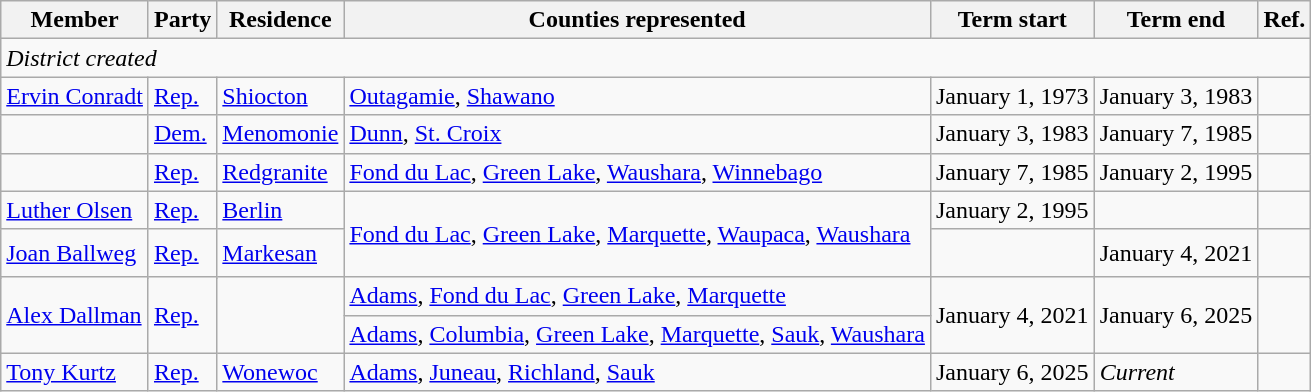<table class="wikitable">
<tr>
<th>Member</th>
<th>Party</th>
<th>Residence</th>
<th>Counties represented</th>
<th>Term start</th>
<th>Term end</th>
<th>Ref.</th>
</tr>
<tr>
<td colspan="7"><em>District created</em></td>
</tr>
<tr>
<td><a href='#'>Ervin Conradt</a></td>
<td><a href='#'>Rep.</a></td>
<td><a href='#'>Shiocton</a></td>
<td><a href='#'>Outagamie</a>, <a href='#'>Shawano</a></td>
<td>January 1, 1973</td>
<td>January 3, 1983</td>
<td></td>
</tr>
<tr>
<td></td>
<td><a href='#'>Dem.</a></td>
<td><a href='#'>Menomonie</a></td>
<td><a href='#'>Dunn</a>, <a href='#'>St. Croix</a></td>
<td>January 3, 1983</td>
<td>January 7, 1985</td>
<td></td>
</tr>
<tr>
<td></td>
<td><a href='#'>Rep.</a></td>
<td><a href='#'>Redgranite</a></td>
<td><a href='#'>Fond du Lac</a>, <a href='#'>Green Lake</a>, <a href='#'>Waushara</a>, <a href='#'>Winnebago</a></td>
<td>January 7, 1985</td>
<td>January 2, 1995</td>
<td></td>
</tr>
<tr>
<td><a href='#'>Luther Olsen</a></td>
<td><a href='#'>Rep.</a></td>
<td><a href='#'>Berlin</a></td>
<td rowspan="2"><a href='#'>Fond du Lac</a>, <a href='#'>Green Lake</a>, <a href='#'>Marquette</a>, <a href='#'>Waupaca</a>, <a href='#'>Waushara</a></td>
<td>January 2, 1995</td>
<td></td>
<td></td>
</tr>
<tr style="height:2em">
<td rowspan="2"><a href='#'>Joan Ballweg</a></td>
<td rowspan="2" ><a href='#'>Rep.</a></td>
<td rowspan="2"><a href='#'>Markesan</a></td>
<td rowspan="2"></td>
<td rowspan="2">January 4, 2021</td>
<td rowspan="2"></td>
</tr>
<tr>
<td rowspan="2"><a href='#'>Adams</a>, <a href='#'>Fond du Lac</a>, <a href='#'>Green Lake</a>, <a href='#'>Marquette</a></td>
</tr>
<tr style="height:1em">
<td rowspan="2"><a href='#'>Alex Dallman</a></td>
<td rowspan="2" ><a href='#'>Rep.</a></td>
<td rowspan="2"></td>
<td rowspan="2">January 4, 2021</td>
<td rowspan="2">January 6, 2025</td>
<td rowspan="2"></td>
</tr>
<tr>
<td><a href='#'>Adams</a>, <a href='#'>Columbia</a>, <a href='#'>Green Lake</a>, <a href='#'>Marquette</a>, <a href='#'>Sauk</a>, <a href='#'>Waushara</a></td>
</tr>
<tr>
<td><a href='#'>Tony Kurtz</a></td>
<td><a href='#'>Rep.</a></td>
<td><a href='#'>Wonewoc</a></td>
<td><a href='#'>Adams</a>, <a href='#'>Juneau</a>, <a href='#'>Richland</a>, <a href='#'>Sauk</a></td>
<td>January 6, 2025</td>
<td><em>Current</em></td>
<td></td>
</tr>
</table>
